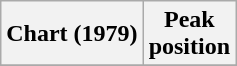<table class="wikitable sortable plainrowheaders" style="text-align:center;">
<tr>
<th scope="col">Chart (1979)</th>
<th scope="col">Peak<br>position</th>
</tr>
<tr>
</tr>
</table>
